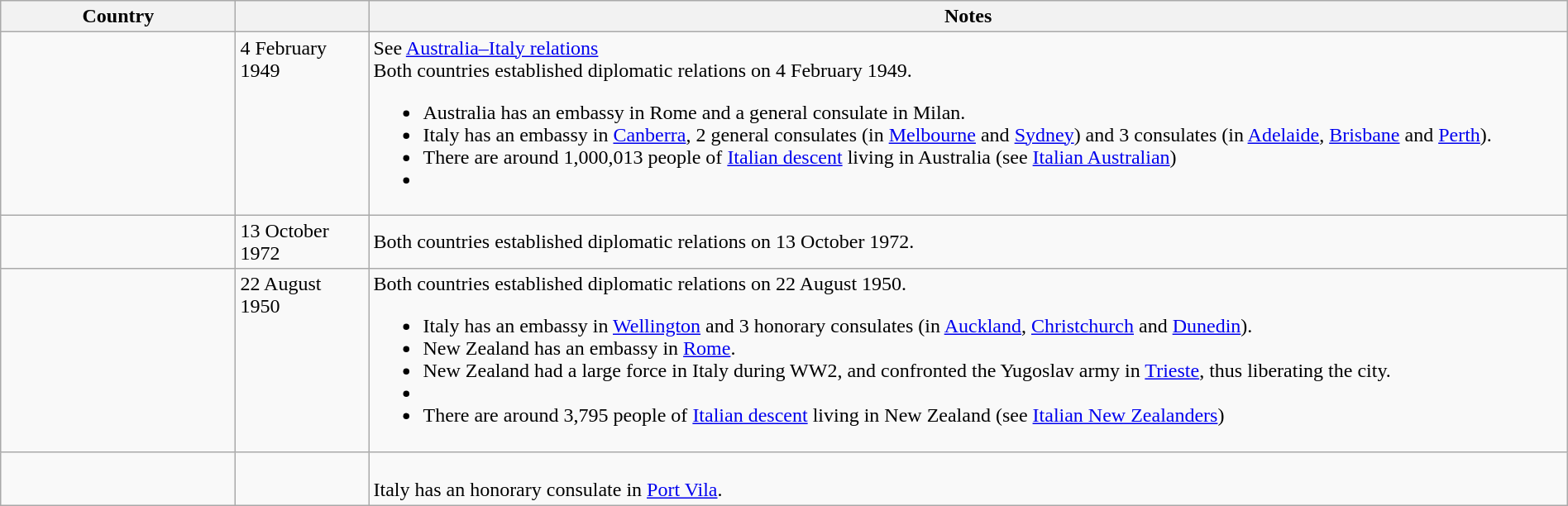<table class="wikitable sortable" style="width:100%; margin:auto;">
<tr>
<th style="width:15%;">Country</th>
<th style="width:100px;"></th>
<th>Notes</th>
</tr>
<tr valign="top">
<td></td>
<td>4 February 1949</td>
<td>See <a href='#'>Australia–Italy relations</a><br>Both countries established diplomatic relations on 4 February 1949.<ul><li>Australia has an embassy in Rome and a general consulate in Milan.</li><li>Italy has an embassy in <a href='#'>Canberra</a>, 2 general consulates (in <a href='#'>Melbourne</a> and <a href='#'>Sydney</a>) and 3 consulates (in <a href='#'>Adelaide</a>, <a href='#'>Brisbane</a> and <a href='#'>Perth</a>).</li><li>There are around 1,000,013 people of <a href='#'>Italian descent</a> living in Australia (see <a href='#'>Italian Australian</a>)</li><li> </li></ul></td>
</tr>
<tr>
<td></td>
<td>13 October 1972</td>
<td>Both countries established diplomatic relations on 13 October 1972.</td>
</tr>
<tr valign="top">
<td></td>
<td>22 August 1950</td>
<td>Both countries established diplomatic relations on 22 August 1950.<br><ul><li>Italy has an embassy in <a href='#'>Wellington</a> and 3 honorary consulates (in <a href='#'>Auckland</a>, <a href='#'>Christchurch</a> and <a href='#'>Dunedin</a>).</li><li>New Zealand has an embassy in <a href='#'>Rome</a>.</li><li>New Zealand had a large force in Italy during WW2, and confronted the Yugoslav army in <a href='#'>Trieste</a>, thus liberating the city.</li><li> </li><li>There are around 3,795 people of <a href='#'>Italian descent</a> living in New Zealand (see <a href='#'>Italian New Zealanders</a>)</li></ul></td>
</tr>
<tr valign="top">
<td></td>
<td></td>
<td><br>Italy has an honorary consulate in <a href='#'>Port Vila</a>.</td>
</tr>
</table>
